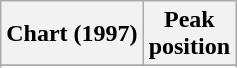<table class="wikitable sortable plainrowheaders" style="text-align:center">
<tr>
<th scope="col">Chart (1997)</th>
<th scope="col">Peak<br> position</th>
</tr>
<tr>
</tr>
<tr>
</tr>
</table>
